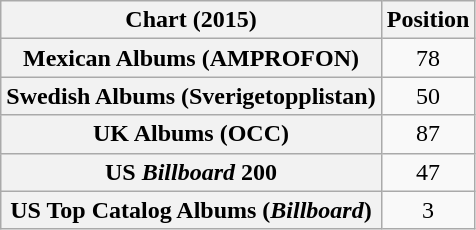<table class="wikitable plainrowheaders sortable" style="text-align:center;">
<tr>
<th>Chart (2015)</th>
<th>Position</th>
</tr>
<tr>
<th scope="row">Mexican Albums (AMPROFON)</th>
<td>78</td>
</tr>
<tr>
<th scope="row">Swedish Albums (Sverigetopplistan)</th>
<td>50</td>
</tr>
<tr>
<th scope="row">UK Albums (OCC)</th>
<td>87</td>
</tr>
<tr>
<th scope="row">US <em>Billboard</em> 200</th>
<td>47</td>
</tr>
<tr>
<th scope="row">US Top Catalog Albums (<em>Billboard</em>)</th>
<td>3</td>
</tr>
</table>
